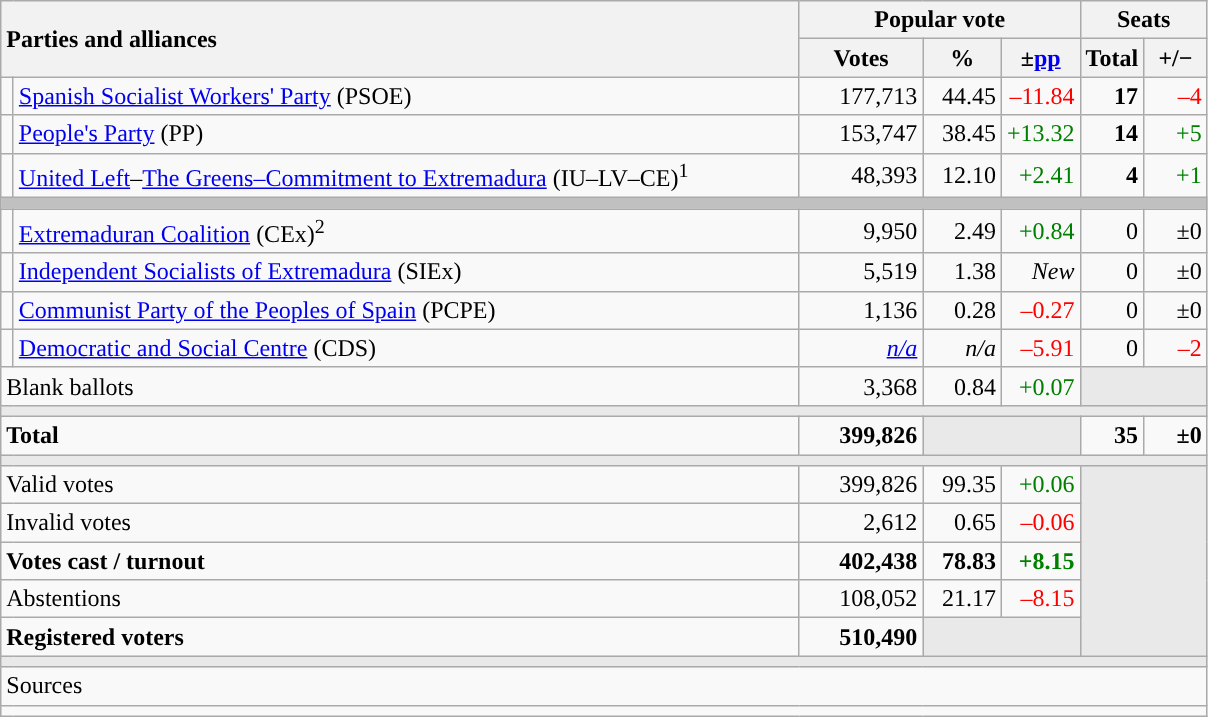<table class="wikitable" style="text-align:right;">
<tr>
<th style="text-align:left;" rowspan="2" colspan="2" width="525">Parties and alliances</th>
<th colspan="3">Popular vote</th>
<th colspan="2">Seats</th>
</tr>
<tr>
<th width="75">Votes</th>
<th width="45">%</th>
<th width="45">±<a href='#'>pp</a></th>
<th width="35">Total</th>
<th width="35">+/−</th>
</tr>
<tr>
<td width="1" style="color:inherit;background:"></td>
<td align="left"><a href='#'>Spanish Socialist Workers' Party</a> (PSOE)</td>
<td>177,713</td>
<td>44.45</td>
<td style="color:red;">–11.84</td>
<td><strong>17</strong></td>
<td style="color:red;">–4</td>
</tr>
<tr>
<td style="color:inherit;background:"></td>
<td align="left"><a href='#'>People's Party</a> (PP)</td>
<td>153,747</td>
<td>38.45</td>
<td style="color:green;">+13.32</td>
<td><strong>14</strong></td>
<td style="color:green;">+5</td>
</tr>
<tr>
<td style="color:inherit;background:"></td>
<td align="left"><a href='#'>United Left</a>–<a href='#'>The Greens–Commitment to Extremadura</a> (IU–LV–CE)<sup>1</sup></td>
<td>48,393</td>
<td>12.10</td>
<td style="color:green;">+2.41</td>
<td><strong>4</strong></td>
<td style="color:green;">+1</td>
</tr>
<tr>
<td colspan="7" bgcolor="#C0C0C0"></td>
</tr>
<tr>
<td style="color:inherit;background:"></td>
<td align="left"><a href='#'>Extremaduran Coalition</a> (CEx)<sup>2</sup></td>
<td>9,950</td>
<td>2.49</td>
<td style="color:green;">+0.84</td>
<td>0</td>
<td>±0</td>
</tr>
<tr>
<td style="color:inherit;background:"></td>
<td align="left"><a href='#'>Independent Socialists of Extremadura</a> (SIEx)</td>
<td>5,519</td>
<td>1.38</td>
<td><em>New</em></td>
<td>0</td>
<td>±0</td>
</tr>
<tr>
<td style="color:inherit;background:"></td>
<td align="left"><a href='#'>Communist Party of the Peoples of Spain</a> (PCPE)</td>
<td>1,136</td>
<td>0.28</td>
<td style="color:red;">–0.27</td>
<td>0</td>
<td>±0</td>
</tr>
<tr>
<td style="color:inherit;background:"></td>
<td align="left"><a href='#'>Democratic and Social Centre</a> (CDS)</td>
<td><em><a href='#'>n/a</a></em></td>
<td><em>n/a</em></td>
<td style="color:red;">–5.91</td>
<td>0</td>
<td style="color:red;">–2</td>
</tr>
<tr>
<td align="left" colspan="2">Blank ballots</td>
<td>3,368</td>
<td>0.84</td>
<td style="color:green;">+0.07</td>
<td bgcolor="#E9E9E9" colspan="2"></td>
</tr>
<tr>
<td colspan="7" bgcolor="#E9E9E9"></td>
</tr>
<tr style="font-weight:bold;">
<td align="left" colspan="2">Total</td>
<td>399,826</td>
<td bgcolor="#E9E9E9" colspan="2"></td>
<td>35</td>
<td>±0</td>
</tr>
<tr>
<td colspan="7" bgcolor="#E9E9E9"></td>
</tr>
<tr>
<td align="left" colspan="2">Valid votes</td>
<td>399,826</td>
<td>99.35</td>
<td style="color:green;">+0.06</td>
<td bgcolor="#E9E9E9" colspan="2" rowspan="5"></td>
</tr>
<tr>
<td align="left" colspan="2">Invalid votes</td>
<td>2,612</td>
<td>0.65</td>
<td style="color:red;">–0.06</td>
</tr>
<tr style="font-weight:bold;">
<td align="left" colspan="2">Votes cast / turnout</td>
<td>402,438</td>
<td>78.83</td>
<td style="color:green;">+8.15</td>
</tr>
<tr>
<td align="left" colspan="2">Abstentions</td>
<td>108,052</td>
<td>21.17</td>
<td style="color:red;">–8.15</td>
</tr>
<tr style="font-weight:bold;">
<td align="left" colspan="2">Registered voters</td>
<td>510,490</td>
<td bgcolor="#E9E9E9" colspan="2"></td>
</tr>
<tr>
<td colspan="7" bgcolor="#E9E9E9"></td>
</tr>
<tr>
<td align="left" colspan="7">Sources</td>
</tr>
<tr>
<td colspan="7" style="text-align:left; max-width:790px;"></td>
</tr>
</table>
